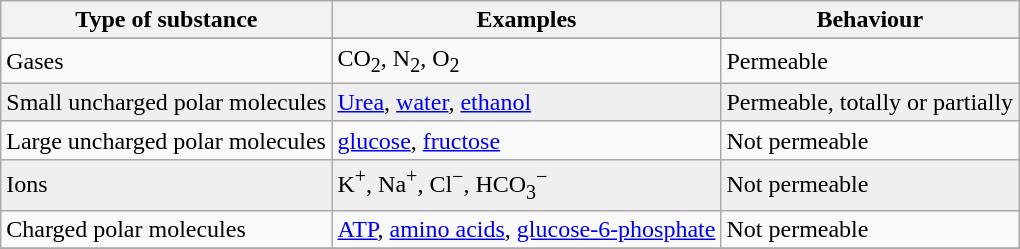<table class="wikitable">
<tr>
<th>Type of substance</th>
<th>Examples</th>
<th>Behaviour</th>
</tr>
<tr>
</tr>
<tr ---->
<td>Gases</td>
<td>CO<sub>2</sub>, N<sub>2</sub>, O<sub>2</sub></td>
<td>Permeable</td>
</tr>
<tr bgcolor="#EFEFEF">
<td>Small uncharged polar molecules</td>
<td><a href='#'>Urea</a>, <a href='#'>water</a>, <a href='#'>ethanol</a></td>
<td>Permeable, totally or partially</td>
</tr>
<tr ---->
<td>Large uncharged polar molecules</td>
<td><a href='#'>glucose</a>, <a href='#'>fructose</a></td>
<td>Not permeable</td>
</tr>
<tr bgcolor="#EFEFEF">
<td>Ions</td>
<td>K<sup>+</sup>, Na<sup>+</sup>, Cl<sup>−</sup>, HCO<sub>3</sub><sup>−</sup></td>
<td>Not permeable</td>
</tr>
<tr ---->
<td>Charged polar molecules</td>
<td><a href='#'>ATP</a>, <a href='#'>amino acids</a>, <a href='#'>glucose-6-phosphate</a></td>
<td>Not permeable</td>
</tr>
<tr ---->
</tr>
</table>
